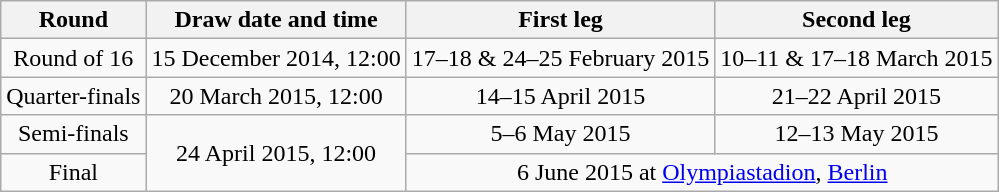<table class="wikitable" style="text-align:center">
<tr>
<th>Round</th>
<th>Draw date and time</th>
<th>First leg</th>
<th>Second leg</th>
</tr>
<tr>
<td>Round of 16</td>
<td>15 December 2014, 12:00</td>
<td>17–18 & 24–25 February 2015</td>
<td>10–11 & 17–18 March 2015</td>
</tr>
<tr>
<td>Quarter-finals</td>
<td>20 March 2015, 12:00</td>
<td>14–15 April 2015</td>
<td>21–22 April 2015</td>
</tr>
<tr>
<td>Semi-finals</td>
<td rowspan=2>24 April 2015, 12:00</td>
<td>5–6 May 2015</td>
<td>12–13 May 2015</td>
</tr>
<tr>
<td>Final</td>
<td colspan=2>6 June 2015 at <a href='#'>Olympiastadion</a>, <a href='#'>Berlin</a></td>
</tr>
</table>
